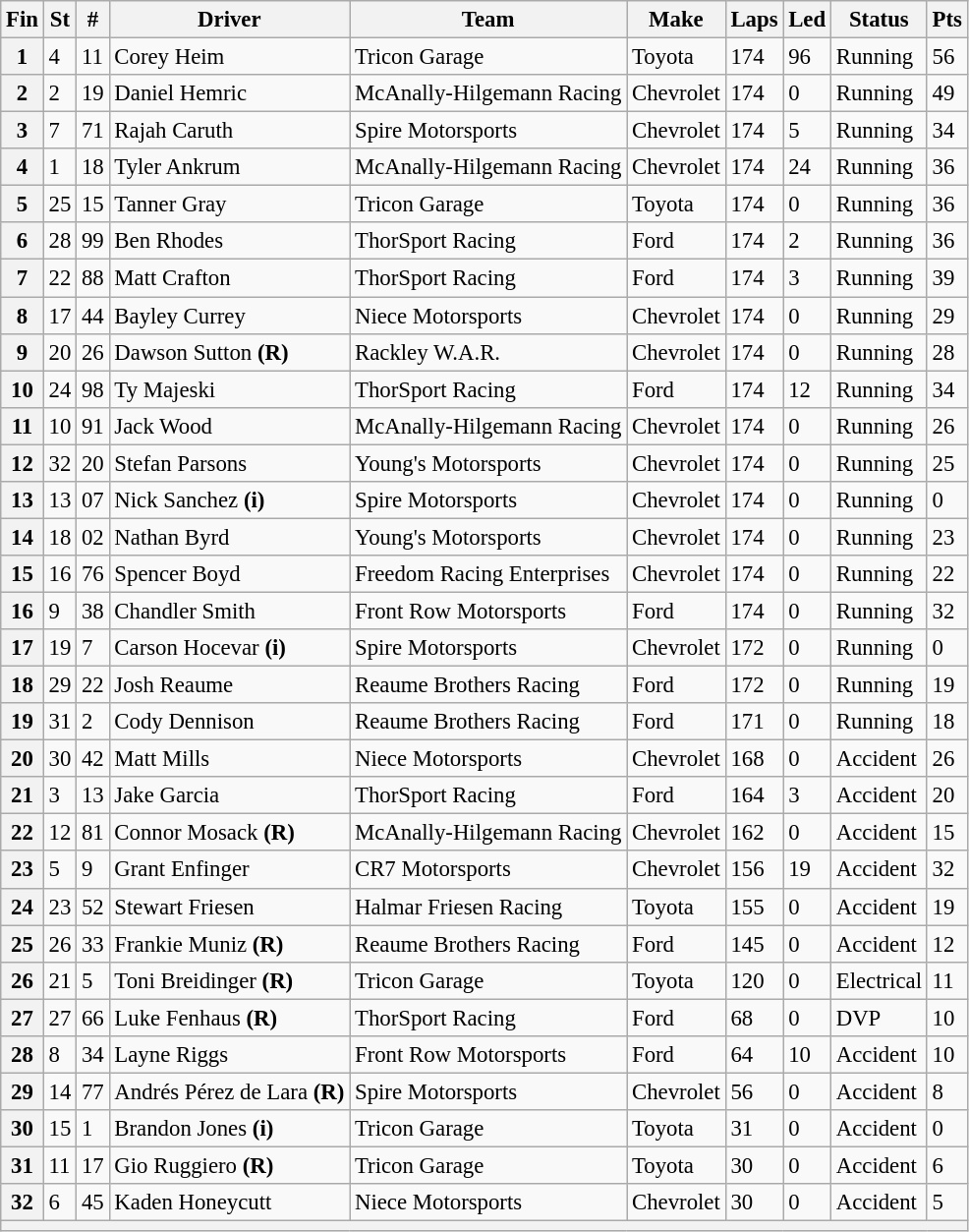<table class="wikitable" style="font-size:95%">
<tr>
<th>Fin</th>
<th>St</th>
<th>#</th>
<th>Driver</th>
<th>Team</th>
<th>Make</th>
<th>Laps</th>
<th>Led</th>
<th>Status</th>
<th>Pts</th>
</tr>
<tr>
<th>1</th>
<td>4</td>
<td>11</td>
<td>Corey Heim</td>
<td>Tricon Garage</td>
<td>Toyota</td>
<td>174</td>
<td>96</td>
<td>Running</td>
<td>56</td>
</tr>
<tr>
<th>2</th>
<td>2</td>
<td>19</td>
<td>Daniel Hemric</td>
<td>McAnally-Hilgemann Racing</td>
<td>Chevrolet</td>
<td>174</td>
<td>0</td>
<td>Running</td>
<td>49</td>
</tr>
<tr>
<th>3</th>
<td>7</td>
<td>71</td>
<td>Rajah Caruth</td>
<td>Spire Motorsports</td>
<td>Chevrolet</td>
<td>174</td>
<td>5</td>
<td>Running</td>
<td>34</td>
</tr>
<tr>
<th>4</th>
<td>1</td>
<td>18</td>
<td>Tyler Ankrum</td>
<td>McAnally-Hilgemann Racing</td>
<td>Chevrolet</td>
<td>174</td>
<td>24</td>
<td>Running</td>
<td>36</td>
</tr>
<tr>
<th>5</th>
<td>25</td>
<td>15</td>
<td>Tanner Gray</td>
<td>Tricon Garage</td>
<td>Toyota</td>
<td>174</td>
<td>0</td>
<td>Running</td>
<td>36</td>
</tr>
<tr>
<th>6</th>
<td>28</td>
<td>99</td>
<td>Ben Rhodes</td>
<td>ThorSport Racing</td>
<td>Ford</td>
<td>174</td>
<td>2</td>
<td>Running</td>
<td>36</td>
</tr>
<tr>
<th>7</th>
<td>22</td>
<td>88</td>
<td>Matt Crafton</td>
<td>ThorSport Racing</td>
<td>Ford</td>
<td>174</td>
<td>3</td>
<td>Running</td>
<td>39</td>
</tr>
<tr>
<th>8</th>
<td>17</td>
<td>44</td>
<td>Bayley Currey</td>
<td>Niece Motorsports</td>
<td>Chevrolet</td>
<td>174</td>
<td>0</td>
<td>Running</td>
<td>29</td>
</tr>
<tr>
<th>9</th>
<td>20</td>
<td>26</td>
<td>Dawson Sutton <strong>(R)</strong></td>
<td>Rackley W.A.R.</td>
<td>Chevrolet</td>
<td>174</td>
<td>0</td>
<td>Running</td>
<td>28</td>
</tr>
<tr>
<th>10</th>
<td>24</td>
<td>98</td>
<td>Ty Majeski</td>
<td>ThorSport Racing</td>
<td>Ford</td>
<td>174</td>
<td>12</td>
<td>Running</td>
<td>34</td>
</tr>
<tr>
<th>11</th>
<td>10</td>
<td>91</td>
<td>Jack Wood</td>
<td>McAnally-Hilgemann Racing</td>
<td>Chevrolet</td>
<td>174</td>
<td>0</td>
<td>Running</td>
<td>26</td>
</tr>
<tr>
<th>12</th>
<td>32</td>
<td>20</td>
<td>Stefan Parsons</td>
<td>Young's Motorsports</td>
<td>Chevrolet</td>
<td>174</td>
<td>0</td>
<td>Running</td>
<td>25</td>
</tr>
<tr>
<th>13</th>
<td>13</td>
<td>07</td>
<td>Nick Sanchez <strong>(i)</strong></td>
<td>Spire Motorsports</td>
<td>Chevrolet</td>
<td>174</td>
<td>0</td>
<td>Running</td>
<td>0</td>
</tr>
<tr>
<th>14</th>
<td>18</td>
<td>02</td>
<td>Nathan Byrd</td>
<td>Young's Motorsports</td>
<td>Chevrolet</td>
<td>174</td>
<td>0</td>
<td>Running</td>
<td>23</td>
</tr>
<tr>
<th>15</th>
<td>16</td>
<td>76</td>
<td>Spencer Boyd</td>
<td>Freedom Racing Enterprises</td>
<td>Chevrolet</td>
<td>174</td>
<td>0</td>
<td>Running</td>
<td>22</td>
</tr>
<tr>
<th>16</th>
<td>9</td>
<td>38</td>
<td>Chandler Smith</td>
<td>Front Row Motorsports</td>
<td>Ford</td>
<td>174</td>
<td>0</td>
<td>Running</td>
<td>32</td>
</tr>
<tr>
<th>17</th>
<td>19</td>
<td>7</td>
<td>Carson Hocevar <strong>(i)</strong></td>
<td>Spire Motorsports</td>
<td>Chevrolet</td>
<td>172</td>
<td>0</td>
<td>Running</td>
<td>0</td>
</tr>
<tr>
<th>18</th>
<td>29</td>
<td>22</td>
<td>Josh Reaume</td>
<td>Reaume Brothers Racing</td>
<td>Ford</td>
<td>172</td>
<td>0</td>
<td>Running</td>
<td>19</td>
</tr>
<tr>
<th>19</th>
<td>31</td>
<td>2</td>
<td>Cody Dennison</td>
<td>Reaume Brothers Racing</td>
<td>Ford</td>
<td>171</td>
<td>0</td>
<td>Running</td>
<td>18</td>
</tr>
<tr>
<th>20</th>
<td>30</td>
<td>42</td>
<td>Matt Mills</td>
<td>Niece Motorsports</td>
<td>Chevrolet</td>
<td>168</td>
<td>0</td>
<td>Accident</td>
<td>26</td>
</tr>
<tr>
<th>21</th>
<td>3</td>
<td>13</td>
<td>Jake Garcia</td>
<td>ThorSport Racing</td>
<td>Ford</td>
<td>164</td>
<td>3</td>
<td>Accident</td>
<td>20</td>
</tr>
<tr>
<th>22</th>
<td>12</td>
<td>81</td>
<td>Connor Mosack <strong>(R)</strong></td>
<td>McAnally-Hilgemann Racing</td>
<td>Chevrolet</td>
<td>162</td>
<td>0</td>
<td>Accident</td>
<td>15</td>
</tr>
<tr>
<th>23</th>
<td>5</td>
<td>9</td>
<td>Grant Enfinger</td>
<td>CR7 Motorsports</td>
<td>Chevrolet</td>
<td>156</td>
<td>19</td>
<td>Accident</td>
<td>32</td>
</tr>
<tr>
<th>24</th>
<td>23</td>
<td>52</td>
<td>Stewart Friesen</td>
<td>Halmar Friesen Racing</td>
<td>Toyota</td>
<td>155</td>
<td>0</td>
<td>Accident</td>
<td>19</td>
</tr>
<tr>
<th>25</th>
<td>26</td>
<td>33</td>
<td>Frankie Muniz <strong>(R)</strong></td>
<td>Reaume Brothers Racing</td>
<td>Ford</td>
<td>145</td>
<td>0</td>
<td>Accident</td>
<td>12</td>
</tr>
<tr>
<th>26</th>
<td>21</td>
<td>5</td>
<td>Toni Breidinger <strong>(R)</strong></td>
<td>Tricon Garage</td>
<td>Toyota</td>
<td>120</td>
<td>0</td>
<td>Electrical</td>
<td>11</td>
</tr>
<tr>
<th>27</th>
<td>27</td>
<td>66</td>
<td>Luke Fenhaus <strong>(R)</strong></td>
<td>ThorSport Racing</td>
<td>Ford</td>
<td>68</td>
<td>0</td>
<td>DVP</td>
<td>10</td>
</tr>
<tr>
<th>28</th>
<td>8</td>
<td>34</td>
<td>Layne Riggs</td>
<td>Front Row Motorsports</td>
<td>Ford</td>
<td>64</td>
<td>10</td>
<td>Accident</td>
<td>10</td>
</tr>
<tr>
<th>29</th>
<td>14</td>
<td>77</td>
<td>Andrés Pérez de Lara <strong>(R)</strong></td>
<td>Spire Motorsports</td>
<td>Chevrolet</td>
<td>56</td>
<td>0</td>
<td>Accident</td>
<td>8</td>
</tr>
<tr>
<th>30</th>
<td>15</td>
<td>1</td>
<td>Brandon Jones <strong>(i)</strong></td>
<td>Tricon Garage</td>
<td>Toyota</td>
<td>31</td>
<td>0</td>
<td>Accident</td>
<td>0</td>
</tr>
<tr>
<th>31</th>
<td>11</td>
<td>17</td>
<td>Gio Ruggiero <strong>(R)</strong></td>
<td>Tricon Garage</td>
<td>Toyota</td>
<td>30</td>
<td>0</td>
<td>Accident</td>
<td>6</td>
</tr>
<tr>
<th>32</th>
<td>6</td>
<td>45</td>
<td>Kaden Honeycutt</td>
<td>Niece Motorsports</td>
<td>Chevrolet</td>
<td>30</td>
<td>0</td>
<td>Accident</td>
<td>5</td>
</tr>
<tr>
<th colspan="10"></th>
</tr>
</table>
